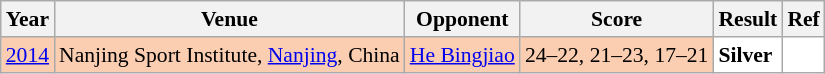<table class="sortable wikitable" style="font-size: 90%">
<tr>
<th>Year</th>
<th>Venue</th>
<th>Opponent</th>
<th>Score</th>
<th>Result</th>
<th>Ref</th>
</tr>
<tr style="background:#FBCEB1">
<td align="center"><a href='#'>2014</a></td>
<td align="left">Nanjing Sport Institute, <a href='#'>Nanjing</a>, China</td>
<td align="left"> <a href='#'>He Bingjiao</a></td>
<td align="left">24–22, 21–23, 17–21</td>
<td style="text-align:left; background:white"> <strong>Silver</strong></td>
<td style="text-align:center; background:white"></td>
</tr>
</table>
